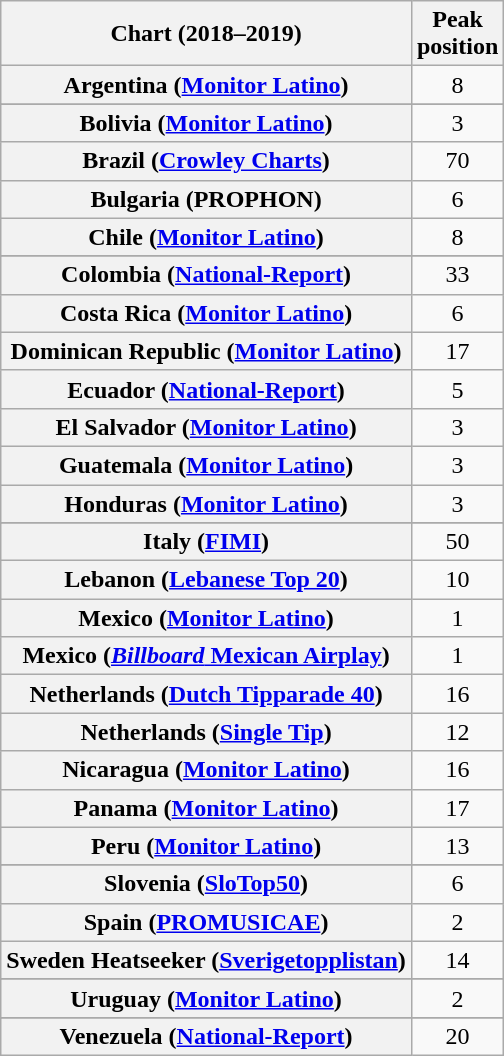<table class="wikitable sortable plainrowheaders" style="text-align:center">
<tr>
<th scope="col">Chart (2018–2019)</th>
<th scope="col">Peak<br> position</th>
</tr>
<tr>
<th scope="row">Argentina (<a href='#'>Monitor Latino</a>)</th>
<td>8</td>
</tr>
<tr>
</tr>
<tr>
</tr>
<tr>
<th scope="row">Bolivia (<a href='#'>Monitor Latino</a>)</th>
<td>3</td>
</tr>
<tr>
<th scope="row">Brazil (<a href='#'>Crowley Charts</a>)</th>
<td>70</td>
</tr>
<tr>
<th scope="row">Bulgaria (PROPHON)</th>
<td>6</td>
</tr>
<tr>
<th scope="row">Chile (<a href='#'>Monitor Latino</a>)</th>
<td>8</td>
</tr>
<tr>
</tr>
<tr>
<th scope="row">Colombia (<a href='#'>National-Report</a>)</th>
<td>33</td>
</tr>
<tr>
<th scope="row">Costa Rica (<a href='#'>Monitor Latino</a>)</th>
<td>6</td>
</tr>
<tr>
<th scope="row">Dominican Republic (<a href='#'>Monitor Latino</a>)</th>
<td>17</td>
</tr>
<tr>
<th scope="row">Ecuador (<a href='#'>National-Report</a>)</th>
<td>5</td>
</tr>
<tr>
<th scope="row">El Salvador (<a href='#'>Monitor Latino</a>)</th>
<td>3</td>
</tr>
<tr>
<th scope="row">Guatemala (<a href='#'>Monitor Latino</a>)</th>
<td>3</td>
</tr>
<tr>
<th scope="row">Honduras (<a href='#'>Monitor Latino</a>)</th>
<td>3</td>
</tr>
<tr>
</tr>
<tr>
</tr>
<tr>
</tr>
<tr>
<th scope="row">Italy (<a href='#'>FIMI</a>)</th>
<td>50</td>
</tr>
<tr>
<th scope="row">Lebanon (<a href='#'>Lebanese Top 20</a>)</th>
<td>10</td>
</tr>
<tr>
<th scope="row">Mexico (<a href='#'>Monitor Latino</a>)</th>
<td>1</td>
</tr>
<tr>
<th scope="row">Mexico (<a href='#'><em>Billboard</em> Mexican Airplay</a>)</th>
<td>1</td>
</tr>
<tr>
<th scope="row">Netherlands (<a href='#'>Dutch Tipparade 40</a>)</th>
<td>16</td>
</tr>
<tr>
<th scope="row">Netherlands (<a href='#'>Single Tip</a>)</th>
<td>12</td>
</tr>
<tr>
<th scope="row">Nicaragua (<a href='#'>Monitor Latino</a>)</th>
<td>16</td>
</tr>
<tr>
<th scope="row">Panama (<a href='#'>Monitor Latino</a>)</th>
<td>17</td>
</tr>
<tr>
<th scope="row">Peru (<a href='#'>Monitor Latino</a>)</th>
<td>13</td>
</tr>
<tr>
</tr>
<tr>
</tr>
<tr>
</tr>
<tr>
</tr>
<tr>
</tr>
<tr>
<th scope="row">Slovenia (<a href='#'>SloTop50</a>)</th>
<td>6</td>
</tr>
<tr>
<th scope="row">Spain (<a href='#'>PROMUSICAE</a>)</th>
<td>2</td>
</tr>
<tr>
<th scope="row">Sweden Heatseeker (<a href='#'>Sverigetopplistan</a>)</th>
<td>14</td>
</tr>
<tr>
</tr>
<tr>
</tr>
<tr>
<th scope="row">Uruguay (<a href='#'>Monitor Latino</a>)</th>
<td>2</td>
</tr>
<tr>
</tr>
<tr>
</tr>
<tr>
</tr>
<tr>
</tr>
<tr>
<th scope="row">Venezuela (<a href='#'>National-Report</a>)</th>
<td>20</td>
</tr>
</table>
